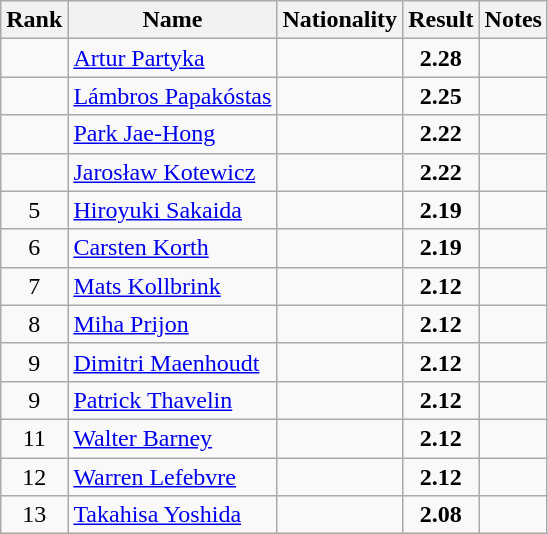<table class="wikitable sortable" style="text-align:center">
<tr>
<th>Rank</th>
<th>Name</th>
<th>Nationality</th>
<th>Result</th>
<th>Notes</th>
</tr>
<tr>
<td></td>
<td align=left><a href='#'>Artur Partyka</a></td>
<td align=left></td>
<td><strong>2.28</strong></td>
<td></td>
</tr>
<tr>
<td></td>
<td align=left><a href='#'>Lámbros Papakóstas</a></td>
<td align=left></td>
<td><strong>2.25</strong></td>
<td></td>
</tr>
<tr>
<td></td>
<td align=left><a href='#'>Park Jae-Hong</a></td>
<td align=left></td>
<td><strong>2.22</strong></td>
<td></td>
</tr>
<tr>
<td></td>
<td align=left><a href='#'>Jarosław Kotewicz</a></td>
<td align=left></td>
<td><strong>2.22</strong></td>
<td></td>
</tr>
<tr>
<td>5</td>
<td align=left><a href='#'>Hiroyuki Sakaida</a></td>
<td align=left></td>
<td><strong>2.19</strong></td>
<td></td>
</tr>
<tr>
<td>6</td>
<td align=left><a href='#'>Carsten Korth</a></td>
<td align=left></td>
<td><strong>2.19</strong></td>
<td></td>
</tr>
<tr>
<td>7</td>
<td align=left><a href='#'>Mats Kollbrink</a></td>
<td align=left></td>
<td><strong>2.12</strong></td>
<td></td>
</tr>
<tr>
<td>8</td>
<td align=left><a href='#'>Miha Prijon</a></td>
<td align=left></td>
<td><strong>2.12</strong></td>
<td></td>
</tr>
<tr>
<td>9</td>
<td align=left><a href='#'>Dimitri Maenhoudt</a></td>
<td align=left></td>
<td><strong>2.12</strong></td>
<td></td>
</tr>
<tr>
<td>9</td>
<td align=left><a href='#'>Patrick Thavelin</a></td>
<td align=left></td>
<td><strong>2.12</strong></td>
<td></td>
</tr>
<tr>
<td>11</td>
<td align=left><a href='#'>Walter Barney</a></td>
<td align=left></td>
<td><strong>2.12</strong></td>
<td></td>
</tr>
<tr>
<td>12</td>
<td align=left><a href='#'>Warren Lefebvre</a></td>
<td align=left></td>
<td><strong>2.12</strong></td>
<td></td>
</tr>
<tr>
<td>13</td>
<td align=left><a href='#'>Takahisa Yoshida</a></td>
<td align=left></td>
<td><strong>2.08</strong></td>
<td></td>
</tr>
</table>
